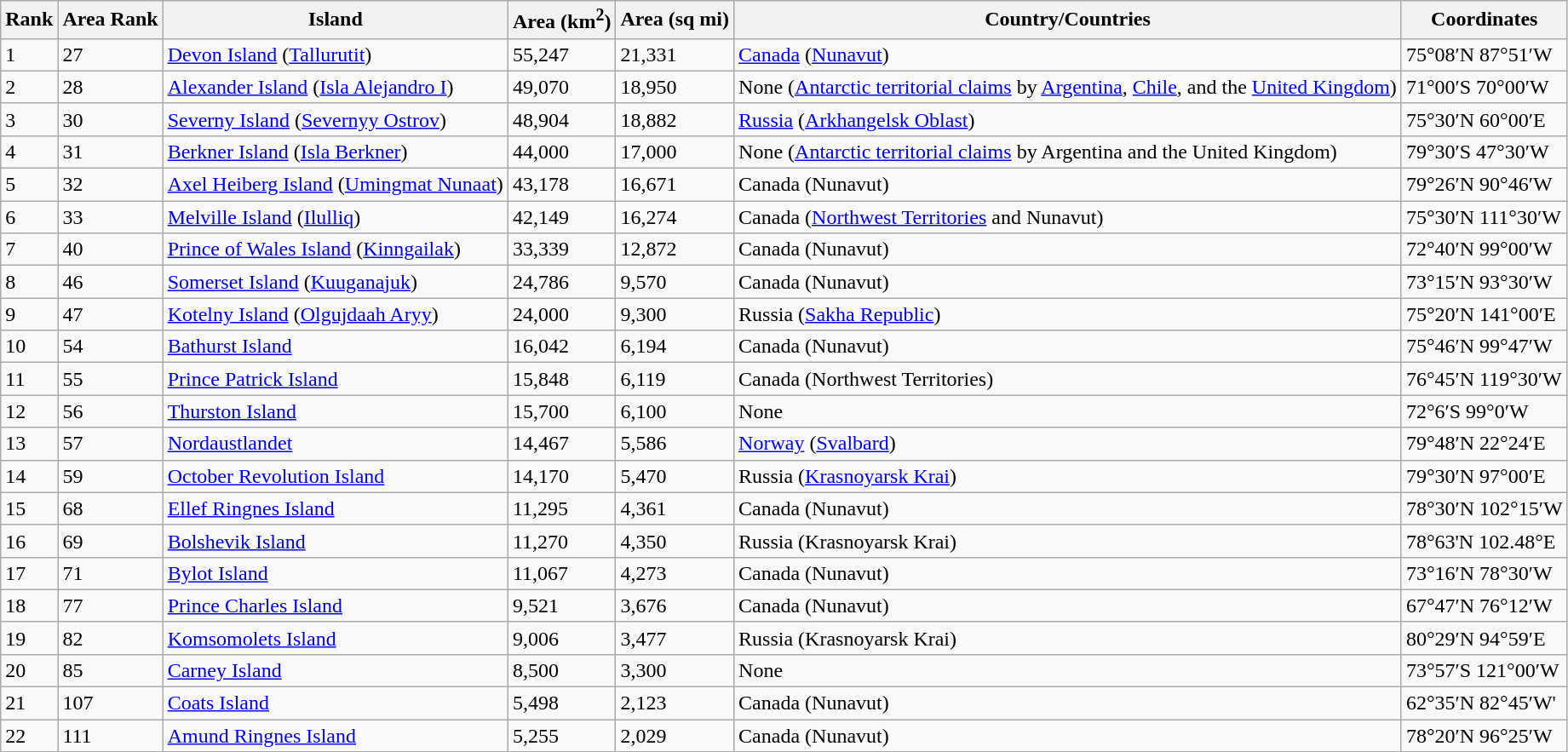<table class="wikitable sortable">
<tr>
<th>Rank</th>
<th>Area Rank</th>
<th>Island</th>
<th>Area (km<sup>2</sup>)</th>
<th>Area (sq mi)</th>
<th>Country/Countries</th>
<th>Coordinates</th>
</tr>
<tr>
<td>1</td>
<td>27</td>
<td><a href='#'>Devon Island</a> (<a href='#'>Tallurutit</a>)</td>
<td>55,247</td>
<td>21,331</td>
<td><a href='#'>Canada</a> (<a href='#'>Nunavut</a>)</td>
<td>75°08′N 87°51′W</td>
</tr>
<tr>
<td>2</td>
<td>28</td>
<td><a href='#'>Alexander Island</a> (<a href='#'>Isla Alejandro I</a>)</td>
<td>49,070</td>
<td>18,950</td>
<td>None (<a href='#'>Antarctic territorial claims</a> by <a href='#'>Argentina</a>, <a href='#'>Chile</a>, and the <a href='#'>United Kingdom</a>)</td>
<td>71°00′S 70°00′W</td>
</tr>
<tr>
<td>3</td>
<td>30</td>
<td><a href='#'>Severny Island</a> (<a href='#'>Severnyy Ostrov</a>)</td>
<td>48,904</td>
<td>18,882</td>
<td><a href='#'>Russia</a> (<a href='#'>Arkhangelsk Oblast</a>)</td>
<td>75°30′N 60°00′E</td>
</tr>
<tr>
<td>4</td>
<td>31</td>
<td><a href='#'>Berkner Island</a> (<a href='#'>Isla Berkner</a>)</td>
<td>44,000</td>
<td>17,000</td>
<td>None (<a href='#'>Antarctic territorial claims</a> by Argentina and the United Kingdom)</td>
<td>79°30′S 47°30′W</td>
</tr>
<tr>
<td>5</td>
<td>32</td>
<td><a href='#'>Axel Heiberg Island</a> (<a href='#'>Umingmat Nunaat</a>)</td>
<td>43,178</td>
<td>16,671</td>
<td>Canada (Nunavut)</td>
<td>79°26′N 90°46′W</td>
</tr>
<tr>
<td>6</td>
<td>33</td>
<td><a href='#'>Melville Island</a> (<a href='#'>Ilulliq</a>)</td>
<td>42,149</td>
<td>16,274</td>
<td>Canada (<a href='#'>Northwest Territories</a> and Nunavut)</td>
<td>75°30′N 111°30′W</td>
</tr>
<tr>
<td>7</td>
<td>40</td>
<td><a href='#'>Prince of Wales Island</a> (<a href='#'>Kinngailak</a>)</td>
<td>33,339</td>
<td>12,872</td>
<td>Canada (Nunavut)</td>
<td>72°40′N 99°00′W</td>
</tr>
<tr>
<td>8</td>
<td>46</td>
<td><a href='#'>Somerset Island</a> (<a href='#'>Kuuganajuk</a>)</td>
<td>24,786</td>
<td>9,570</td>
<td>Canada (Nunavut)</td>
<td>73°15′N 93°30′W</td>
</tr>
<tr>
<td>9</td>
<td>47</td>
<td><a href='#'>Kotelny Island</a> (<a href='#'>Olgujdaah Aryy</a>)</td>
<td>24,000</td>
<td>9,300</td>
<td>Russia (<a href='#'>Sakha Republic</a>)</td>
<td>75°20′N 141°00′E</td>
</tr>
<tr>
<td>10</td>
<td>54</td>
<td><a href='#'>Bathurst Island</a></td>
<td>16,042</td>
<td>6,194</td>
<td>Canada (Nunavut)</td>
<td>75°46′N 99°47′W</td>
</tr>
<tr>
<td>11</td>
<td>55</td>
<td><a href='#'>Prince Patrick Island</a></td>
<td>15,848</td>
<td>6,119</td>
<td>Canada (Northwest Territories)</td>
<td>76°45′N 119°30′W</td>
</tr>
<tr>
<td>12</td>
<td>56</td>
<td><a href='#'>Thurston Island</a></td>
<td>15,700</td>
<td>6,100</td>
<td>None</td>
<td>72°6′S 99°0′W</td>
</tr>
<tr>
<td>13</td>
<td>57</td>
<td><a href='#'>Nordaustlandet</a></td>
<td>14,467</td>
<td>5,586</td>
<td><a href='#'>Norway</a> (<a href='#'>Svalbard</a>)</td>
<td>79°48′N 22°24′E</td>
</tr>
<tr>
<td>14</td>
<td>59</td>
<td><a href='#'>October Revolution Island</a></td>
<td>14,170</td>
<td>5,470</td>
<td>Russia (<a href='#'>Krasnoyarsk Krai</a>)</td>
<td>79°30′N 97°00′E</td>
</tr>
<tr>
<td>15</td>
<td>68</td>
<td><a href='#'>Ellef Ringnes Island</a></td>
<td>11,295</td>
<td>4,361</td>
<td>Canada (Nunavut)</td>
<td>78°30′N 102°15′W</td>
</tr>
<tr>
<td>16</td>
<td>69</td>
<td><a href='#'>Bolshevik Island</a></td>
<td>11,270</td>
<td>4,350</td>
<td>Russia (Krasnoyarsk Krai)</td>
<td>78°63'N 102.48°E</td>
</tr>
<tr>
<td>17</td>
<td>71</td>
<td><a href='#'>Bylot Island</a></td>
<td>11,067</td>
<td>4,273</td>
<td>Canada (Nunavut)</td>
<td>73°16′N 78°30′W</td>
</tr>
<tr>
<td>18</td>
<td>77</td>
<td><a href='#'>Prince Charles Island</a></td>
<td>9,521</td>
<td>3,676</td>
<td>Canada (Nunavut)</td>
<td>67°47′N 76°12′W</td>
</tr>
<tr>
<td>19</td>
<td>82</td>
<td><a href='#'>Komsomolets Island</a></td>
<td>9,006</td>
<td>3,477</td>
<td>Russia (Krasnoyarsk Krai)</td>
<td>80°29′N 94°59′E</td>
</tr>
<tr>
<td>20</td>
<td>85</td>
<td><a href='#'>Carney Island</a></td>
<td>8,500</td>
<td>3,300</td>
<td>None</td>
<td>73°57′S 121°00′W</td>
</tr>
<tr>
<td>21</td>
<td>107</td>
<td><a href='#'>Coats Island</a></td>
<td>5,498</td>
<td>2,123</td>
<td>Canada (Nunavut)</td>
<td>62°35′N 82°45′W'</td>
</tr>
<tr>
<td>22</td>
<td>111</td>
<td><a href='#'>Amund Ringnes Island</a></td>
<td>5,255</td>
<td>2,029</td>
<td>Canada (Nunavut)</td>
<td>78°20′N 96°25′W</td>
</tr>
<tr>
</tr>
</table>
